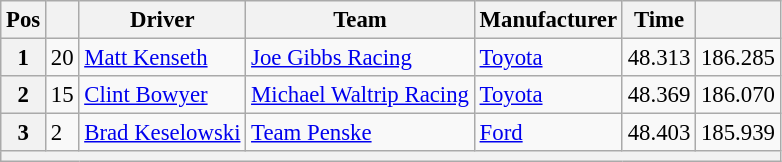<table class="wikitable" style="font-size:95%">
<tr>
<th>Pos</th>
<th></th>
<th>Driver</th>
<th>Team</th>
<th>Manufacturer</th>
<th>Time</th>
<th></th>
</tr>
<tr>
<th>1</th>
<td>20</td>
<td><a href='#'>Matt Kenseth</a></td>
<td><a href='#'>Joe Gibbs Racing</a></td>
<td><a href='#'>Toyota</a></td>
<td>48.313</td>
<td>186.285</td>
</tr>
<tr>
<th>2</th>
<td>15</td>
<td><a href='#'>Clint Bowyer</a></td>
<td><a href='#'>Michael Waltrip Racing</a></td>
<td><a href='#'>Toyota</a></td>
<td>48.369</td>
<td>186.070</td>
</tr>
<tr>
<th>3</th>
<td>2</td>
<td><a href='#'>Brad Keselowski</a></td>
<td><a href='#'>Team Penske</a></td>
<td><a href='#'>Ford</a></td>
<td>48.403</td>
<td>185.939</td>
</tr>
<tr>
<th colspan="7"></th>
</tr>
</table>
